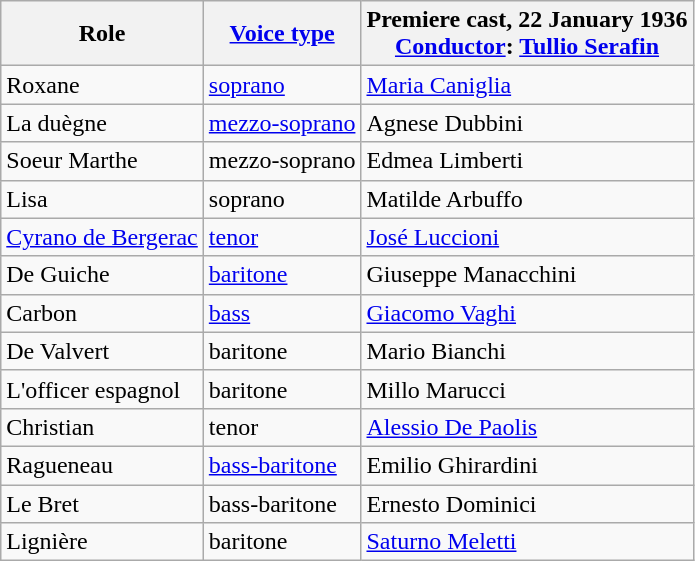<table class="wikitable">
<tr>
<th>Role</th>
<th><a href='#'>Voice type</a></th>
<th>Premiere cast, 22 January 1936<br><a href='#'>Conductor</a>: <a href='#'>Tullio Serafin</a></th>
</tr>
<tr>
<td>Roxane</td>
<td><a href='#'>soprano</a></td>
<td><a href='#'>Maria Caniglia</a></td>
</tr>
<tr>
<td>La duègne</td>
<td><a href='#'>mezzo-soprano</a></td>
<td>Agnese Dubbini</td>
</tr>
<tr>
<td>Soeur Marthe</td>
<td>mezzo-soprano</td>
<td>Edmea Limberti</td>
</tr>
<tr>
<td>Lisa</td>
<td>soprano</td>
<td>Matilde Arbuffo</td>
</tr>
<tr>
<td><a href='#'>Cyrano de Bergerac</a></td>
<td><a href='#'>tenor</a></td>
<td><a href='#'>José Luccioni</a></td>
</tr>
<tr>
<td>De Guiche</td>
<td><a href='#'>baritone</a></td>
<td>Giuseppe Manacchini</td>
</tr>
<tr>
<td>Carbon</td>
<td><a href='#'>bass</a></td>
<td><a href='#'>Giacomo Vaghi</a></td>
</tr>
<tr>
<td>De Valvert</td>
<td>baritone</td>
<td>Mario Bianchi</td>
</tr>
<tr>
<td>L'officer espagnol</td>
<td>baritone</td>
<td>Millo Marucci</td>
</tr>
<tr>
<td>Christian</td>
<td>tenor</td>
<td><a href='#'>Alessio De Paolis</a></td>
</tr>
<tr>
<td>Ragueneau</td>
<td><a href='#'>bass-baritone</a></td>
<td>Emilio Ghirardini</td>
</tr>
<tr>
<td>Le Bret</td>
<td>bass-baritone</td>
<td>Ernesto Dominici</td>
</tr>
<tr>
<td>Lignière</td>
<td>baritone</td>
<td><a href='#'>Saturno Meletti</a></td>
</tr>
</table>
